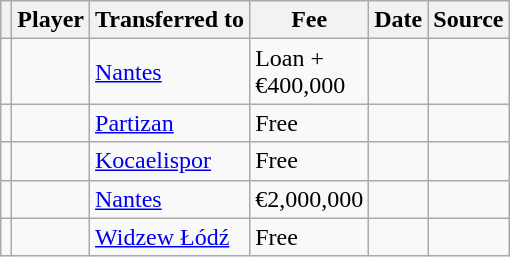<table class="wikitable plainrowheaders sortable">
<tr>
<th></th>
<th scope="col">Player</th>
<th>Transferred to</th>
<th style="width: 65px;">Fee</th>
<th scope="col">Date</th>
<th scope="col">Source</th>
</tr>
<tr>
<td align="center"></td>
<td></td>
<td> <a href='#'>Nantes</a></td>
<td>Loan + €400,000</td>
<td></td>
<td></td>
</tr>
<tr>
<td align="center"></td>
<td></td>
<td> <a href='#'>Partizan</a></td>
<td>Free</td>
<td></td>
<td></td>
</tr>
<tr>
<td align="center"></td>
<td></td>
<td> <a href='#'>Kocaelispor</a></td>
<td>Free</td>
<td></td>
<td></td>
</tr>
<tr>
<td align="center"></td>
<td></td>
<td> <a href='#'>Nantes</a></td>
<td>€2,000,000</td>
<td></td>
<td></td>
</tr>
<tr>
<td align=center></td>
<td></td>
<td> <a href='#'>Widzew Łódź</a></td>
<td>Free</td>
<td></td>
<td></td>
</tr>
</table>
